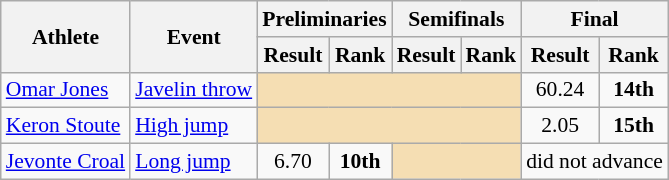<table class=wikitable style="font-size:90%">
<tr>
<th rowspan="2">Athlete</th>
<th rowspan="2">Event</th>
<th colspan="2">Preliminaries</th>
<th colspan="2">Semifinals</th>
<th colspan="2">Final</th>
</tr>
<tr>
<th>Result</th>
<th>Rank</th>
<th>Result</th>
<th>Rank</th>
<th>Result</th>
<th>Rank</th>
</tr>
<tr>
<td><a href='#'>Omar Jones</a></td>
<td><a href='#'>Javelin throw</a></td>
<td colspan=4 bgcolor=wheat></td>
<td align=center>60.24</td>
<td align=center><strong>14th</strong></td>
</tr>
<tr>
<td><a href='#'>Keron Stoute</a></td>
<td><a href='#'>High jump</a></td>
<td colspan=4 bgcolor=wheat></td>
<td align=center>2.05</td>
<td align=center><strong>15th</strong></td>
</tr>
<tr>
<td><a href='#'>Jevonte Croal</a></td>
<td><a href='#'>Long jump</a></td>
<td align=center>6.70</td>
<td align=center><strong>10th</strong></td>
<td colspan=2 bgcolor=wheat></td>
<td align=center colspan=2>did not advance</td>
</tr>
</table>
